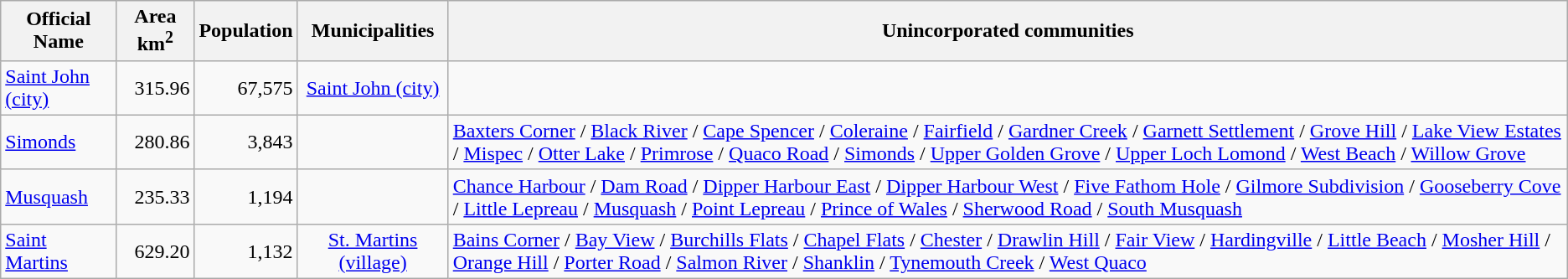<table class="wikitable">
<tr>
<th>Official Name</th>
<th>Area km<sup>2</sup></th>
<th>Population</th>
<th>Municipalities</th>
<th>Unincorporated communities</th>
</tr>
<tr>
<td><a href='#'>Saint John (city)</a></td>
<td align="right">315.96</td>
<td align="right">67,575</td>
<td align="center"><a href='#'>Saint John (city)</a></td>
<td></td>
</tr>
<tr>
<td><a href='#'>Simonds</a></td>
<td align="right">280.86</td>
<td align="right">3,843</td>
<td align="center"></td>
<td><a href='#'>Baxters Corner</a> / <a href='#'>Black River</a> / <a href='#'>Cape Spencer</a> / <a href='#'>Coleraine</a> / <a href='#'>Fairfield</a> / <a href='#'>Gardner Creek</a> / <a href='#'>Garnett Settlement</a> / <a href='#'>Grove Hill</a> / <a href='#'>Lake View Estates</a> / <a href='#'>Mispec</a> / <a href='#'>Otter Lake</a> / <a href='#'>Primrose</a> / <a href='#'>Quaco Road</a> / <a href='#'>Simonds</a> / <a href='#'>Upper Golden Grove</a> / <a href='#'>Upper Loch Lomond</a> / <a href='#'>West Beach</a> / <a href='#'>Willow Grove</a></td>
</tr>
<tr>
<td><a href='#'>Musquash</a></td>
<td align="right">235.33</td>
<td align="right">1,194</td>
<td align="center"></td>
<td><a href='#'>Chance Harbour</a> / <a href='#'>Dam Road</a> / <a href='#'>Dipper Harbour East</a> / <a href='#'>Dipper Harbour West</a> / <a href='#'>Five Fathom Hole</a> / <a href='#'>Gilmore Subdivision</a> / <a href='#'>Gooseberry Cove</a> / <a href='#'>Little Lepreau</a> / <a href='#'>Musquash</a> / <a href='#'>Point Lepreau</a> / <a href='#'>Prince of Wales</a> / <a href='#'>Sherwood Road</a> / <a href='#'>South Musquash</a></td>
</tr>
<tr>
<td><a href='#'>Saint Martins</a></td>
<td align="right">629.20</td>
<td align="right">1,132</td>
<td align="center"><a href='#'>St. Martins (village)</a></td>
<td><a href='#'>Bains Corner</a> / <a href='#'>Bay View</a> / <a href='#'>Burchills Flats</a> / <a href='#'>Chapel Flats</a> / <a href='#'>Chester</a> / <a href='#'>Drawlin Hill</a> / <a href='#'>Fair View</a> / <a href='#'>Hardingville</a> / <a href='#'>Little Beach</a> / <a href='#'>Mosher Hill</a> / <a href='#'>Orange Hill</a> / <a href='#'>Porter Road</a> / <a href='#'>Salmon River</a> / <a href='#'>Shanklin</a> / <a href='#'>Tynemouth Creek</a> / <a href='#'>West Quaco</a></td>
</tr>
</table>
